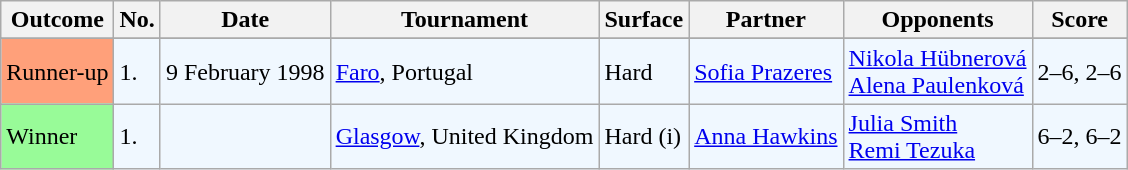<table class="wikitable">
<tr>
<th>Outcome</th>
<th>No.</th>
<th>Date</th>
<th>Tournament</th>
<th>Surface</th>
<th>Partner</th>
<th>Opponents</th>
<th>Score</th>
</tr>
<tr style="background:#f0f8ff;">
</tr>
<tr bgcolor="#f0f8ff">
<td bgcolor="FFA07A">Runner-up</td>
<td>1.</td>
<td>9 February 1998</td>
<td><a href='#'>Faro</a>, Portugal</td>
<td>Hard</td>
<td> <a href='#'>Sofia Prazeres</a></td>
<td> <a href='#'>Nikola Hübnerová</a><br> <a href='#'>Alena Paulenková</a></td>
<td>2–6, 2–6</td>
</tr>
<tr style="background:#f0f8ff;">
<td bgcolor="98FB98">Winner</td>
<td>1.</td>
<td></td>
<td><a href='#'>Glasgow</a>, United Kingdom</td>
<td>Hard (i)</td>
<td> <a href='#'>Anna Hawkins</a></td>
<td> <a href='#'>Julia Smith</a> <br>  <a href='#'>Remi Tezuka</a></td>
<td>6–2, 6–2</td>
</tr>
</table>
